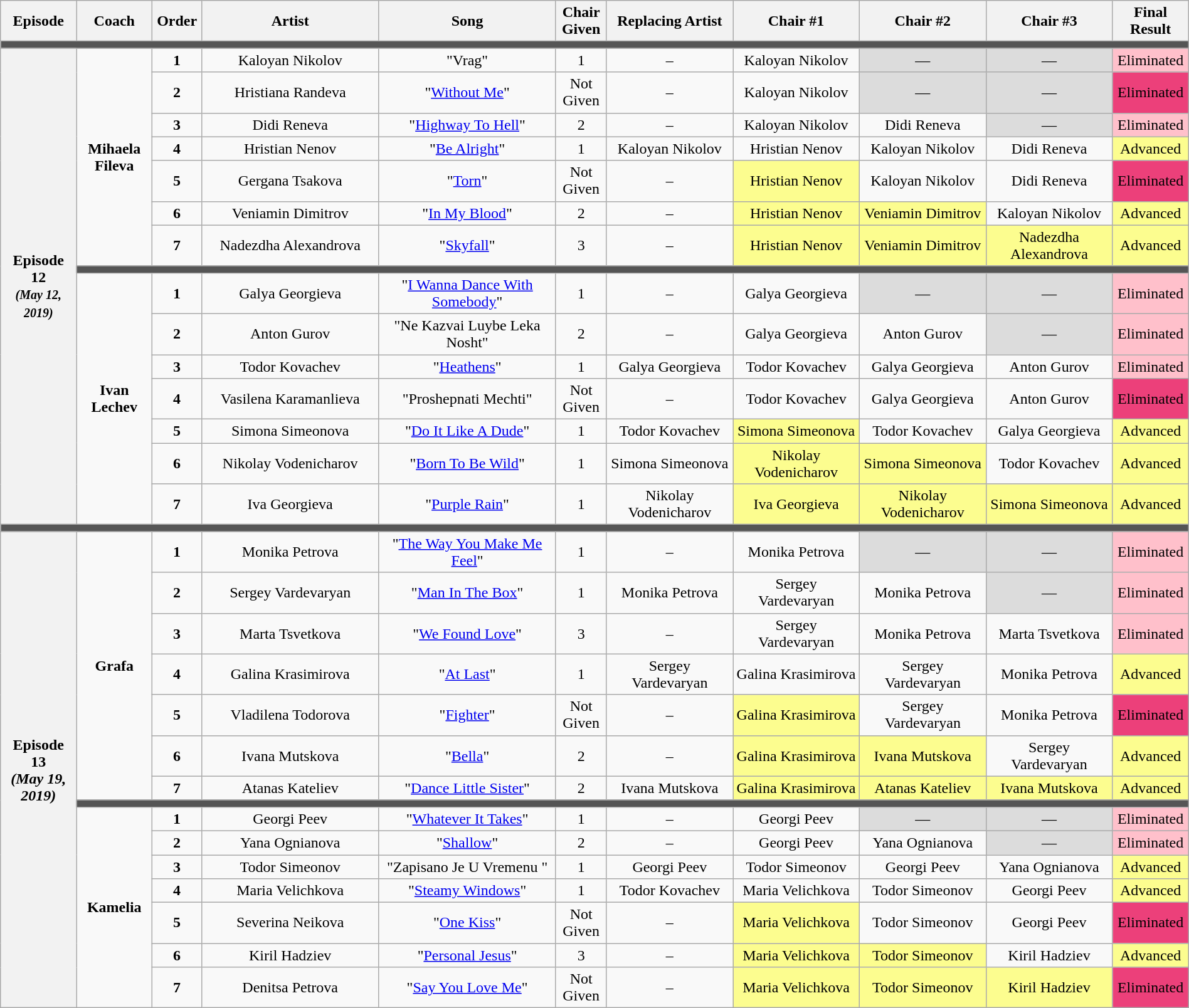<table class="wikitable" style="text-align:center; line-height:18px; width:100%;">
<tr>
<th style="width:06%;">Episode</th>
<th style="width:06%;">Coach</th>
<th style="width:03%;">Order</th>
<th style="width:14%;">Artist</th>
<th style="width:14%;">Song</th>
<th style="width:04%;">Chair Given</th>
<th style="width:10%;">Replacing Artist</th>
<th style="width:10%;">Chair #1</th>
<th style="width:10%;">Chair #2</th>
<th style="width:10%;">Chair #3</th>
<th style="width:04%;">Final Result</th>
</tr>
<tr>
<td colspan="11" style="background:#555;"></td>
</tr>
<tr>
<th rowspan="15"><strong>Episode 12</strong><br><strong><small><em>(May 12, 2019)</em></small></strong></th>
<td rowspan="7"><strong>Mihaela Fileva</strong></td>
<td><strong>1</strong></td>
<td>Kaloyan Nikolov</td>
<td>"Vrag"</td>
<td>1</td>
<td>–</td>
<td>Kaloyan Nikolov</td>
<td style="background:#DCDCDC;">—</td>
<td style="background:#DCDCDC;">—</td>
<td style="background:pink;">Eliminated</td>
</tr>
<tr>
<td><strong>2</strong></td>
<td>Hristiana Randeva</td>
<td>"<a href='#'>Without Me</a>"</td>
<td>Not Given</td>
<td>–</td>
<td>Kaloyan Nikolov</td>
<td style="background:#DCDCDC;">—</td>
<td style="background:#DCDCDC;">—</td>
<td style="background:#EC407A;">Eliminated</td>
</tr>
<tr>
<td><strong>3</strong></td>
<td>Didi Reneva</td>
<td>"<a href='#'>Highway To Hell</a>"</td>
<td>2</td>
<td>–</td>
<td>Kaloyan Nikolov</td>
<td>Didi Reneva</td>
<td style="background:#DCDCDC;">—</td>
<td style="background:pink;">Eliminated</td>
</tr>
<tr>
<td><strong>4</strong></td>
<td>Hristian Nenov</td>
<td>"<a href='#'>Be Alright</a>"</td>
<td>1</td>
<td>Kaloyan Nikolov</td>
<td>Hristian Nenov</td>
<td>Kaloyan Nikolov</td>
<td>Didi Reneva</td>
<td style="background:#FCFD8F;">Advanced</td>
</tr>
<tr>
<td><strong>5</strong></td>
<td>Gergana Tsakova</td>
<td>"<a href='#'>Torn</a>"</td>
<td>Not Given</td>
<td>–</td>
<td style="background:#FCFD8F;">Hristian Nenov</td>
<td>Kaloyan Nikolov</td>
<td>Didi Reneva</td>
<td style="background:#EC407A;">Eliminated</td>
</tr>
<tr>
<td><strong>6</strong></td>
<td>Veniamin Dimitrov</td>
<td>"<a href='#'>In My Blood</a>"</td>
<td>2</td>
<td>–</td>
<td style="background:#FCFD8F;">Hristian Nenov</td>
<td style="background:#FCFD8F;">Veniamin Dimitrov</td>
<td>Kaloyan Nikolov</td>
<td style="background:#FCFD8F;">Advanced</td>
</tr>
<tr>
<td><strong>7</strong></td>
<td>Nadezdha Alexandrova</td>
<td>"<a href='#'>Skyfall</a>"</td>
<td>3</td>
<td>–</td>
<td style="background:#FCFD8F;">Hristian Nenov</td>
<td style="background:#FCFD8F;">Veniamin Dimitrov</td>
<td style="background:#FCFD8F;">Nadezdha Alexandrova</td>
<td style="background:#FCFD8F;">Advanced</td>
</tr>
<tr>
<td colspan="10" style="background:#555;"></td>
</tr>
<tr>
<td rowspan="7"><strong>Ivan Lechev</strong></td>
<td><strong>1</strong></td>
<td>Galya Georgieva</td>
<td>"<a href='#'>I Wanna Dance With Somebody</a>"</td>
<td>1</td>
<td>–</td>
<td>Galya Georgieva</td>
<td style="background:#DCDCDC;">—</td>
<td style="background:#DCDCDC;">—</td>
<td style="background:pink;">Eliminated</td>
</tr>
<tr>
<td><strong>2</strong></td>
<td>Anton Gurov</td>
<td>"Ne Kazvai Luybe Leka Nosht"</td>
<td>2</td>
<td>–</td>
<td>Galya Georgieva</td>
<td>Anton Gurov</td>
<td style="background:#DCDCDC;">—</td>
<td style="background:pink;">Eliminated</td>
</tr>
<tr>
<td><strong>3</strong></td>
<td>Todor Kovachev</td>
<td>"<a href='#'>Heathens</a>"</td>
<td>1</td>
<td>Galya Georgieva</td>
<td>Todor Kovachev</td>
<td>Galya Georgieva</td>
<td>Anton Gurov</td>
<td style="background:pink;">Eliminated</td>
</tr>
<tr>
<td><strong>4</strong></td>
<td>Vasilena Karamanlieva</td>
<td>"Proshepnati Mechti"</td>
<td>Not Given</td>
<td>–</td>
<td>Todor Kovachev</td>
<td>Galya Georgieva</td>
<td>Anton Gurov</td>
<td style="background:#EC407A;">Eliminated</td>
</tr>
<tr>
<td><strong>5</strong></td>
<td>Simona Simeonova</td>
<td>"<a href='#'>Do It Like A Dude</a>"</td>
<td>1</td>
<td>Todor Kovachev</td>
<td style="background:#FCFD8F;">Simona Simeonova</td>
<td>Todor Kovachev</td>
<td>Galya Georgieva</td>
<td style="background:#FCFD8F;">Advanced</td>
</tr>
<tr>
<td><strong>6</strong></td>
<td>Nikolay Vodenicharov</td>
<td>"<a href='#'>Born To Be Wild</a>"</td>
<td>1</td>
<td>Simona Simeonova</td>
<td style="background:#FCFD8F;">Nikolay Vodenicharov</td>
<td style="background:#FCFD8F;">Simona Simeonova</td>
<td>Todor Kovachev</td>
<td style="background:#FCFD8F;">Advanced</td>
</tr>
<tr>
<td><strong>7</strong></td>
<td>Iva Georgieva</td>
<td>"<a href='#'>Purple Rain</a>"</td>
<td>1</td>
<td>Nikolay Vodenicharov</td>
<td style="background:#FCFD8F;">Iva Georgieva</td>
<td style="background:#FCFD8F;">Nikolay Vodenicharov</td>
<td style="background:#FCFD8F;">Simona Simeonova</td>
<td style="background:#FCFD8F;">Advanced</td>
</tr>
<tr>
<td colspan="11" style="background:#555;"></td>
</tr>
<tr>
<th rowspan="15"><strong>Episode 13</strong><br><strong><em>(May 19, 2019)</em></strong></th>
<td rowspan="7"><strong>Grafa</strong></td>
<td><strong>1</strong></td>
<td>Monika Petrova</td>
<td>"<a href='#'>The Way You Make Me Feel</a>"</td>
<td>1</td>
<td>–</td>
<td>Monika Petrova</td>
<td style="background:#DCDCDC;">—</td>
<td style="background:#DCDCDC;">—</td>
<td style="background:pink;">Eliminated</td>
</tr>
<tr>
<td><strong>2</strong></td>
<td>Sergey Vardevaryan</td>
<td>"<a href='#'>Man In The Box</a>"</td>
<td>1</td>
<td>Monika Petrova</td>
<td>Sergey Vardevaryan</td>
<td>Monika Petrova</td>
<td style="background:#DCDCDC;">—</td>
<td style="background:pink;">Eliminated</td>
</tr>
<tr>
<td><strong>3</strong></td>
<td>Marta Tsvetkova</td>
<td>"<a href='#'>We Found Love</a>"</td>
<td>3</td>
<td>–</td>
<td>Sergey Vardevaryan</td>
<td>Monika Petrova</td>
<td>Marta Tsvetkova</td>
<td style="background:pink;">Eliminated</td>
</tr>
<tr>
<td><strong>4</strong></td>
<td>Galina Krasimirova</td>
<td>"<a href='#'>At Last</a>"</td>
<td>1</td>
<td>Sergey Vardevaryan</td>
<td>Galina Krasimirova</td>
<td>Sergey Vardevaryan</td>
<td>Monika Petrova</td>
<td style="background:#FCFD8F;">Advanced</td>
</tr>
<tr>
<td><strong>5</strong></td>
<td>Vladilena Todorova</td>
<td>"<a href='#'>Fighter</a>"</td>
<td>Not Given</td>
<td>–</td>
<td style="background:#FCFD8F;">Galina Krasimirova</td>
<td>Sergey Vardevaryan</td>
<td>Monika Petrova</td>
<td style="background:#EC407A;">Eliminated</td>
</tr>
<tr>
<td><strong>6</strong></td>
<td>Ivana Mutskova</td>
<td>"<a href='#'>Bella</a>"</td>
<td>2</td>
<td>–</td>
<td style="background:#FCFD8F;">Galina Krasimirova</td>
<td style="background:#FCFD8F;">Ivana Mutskova</td>
<td>Sergey Vardevaryan</td>
<td style="background:#FCFD8F;">Advanced</td>
</tr>
<tr>
<td><strong>7</strong></td>
<td>Atanas Kateliev</td>
<td>"<a href='#'>Dance Little Sister</a>"</td>
<td>2</td>
<td>Ivana Mutskova</td>
<td style="background:#FCFD8F;">Galina Krasimirova</td>
<td style="background:#FCFD8F;">Atanas Kateliev</td>
<td style="background:#FCFD8F;">Ivana Mutskova</td>
<td style="background:#FCFD8F;">Advanced</td>
</tr>
<tr>
<td colspan="10" style="background:#555;"></td>
</tr>
<tr>
<td rowspan="7"><strong>Kamelia</strong></td>
<td><strong>1</strong></td>
<td>Georgi Peev</td>
<td>"<a href='#'>Whatever It Takes</a>"</td>
<td>1</td>
<td>–</td>
<td>Georgi Peev</td>
<td style="background:#DCDCDC;">—</td>
<td style="background:#DCDCDC;">—</td>
<td style="background:pink;">Eliminated</td>
</tr>
<tr>
<td><strong>2</strong></td>
<td>Yana Ognianova</td>
<td>"<a href='#'>Shallow</a>"</td>
<td>2</td>
<td>–</td>
<td>Georgi Peev</td>
<td>Yana Ognianova</td>
<td style="background:#DCDCDC;">—</td>
<td style="background:pink;">Eliminated</td>
</tr>
<tr>
<td><strong>3</strong></td>
<td>Todor Simeonov</td>
<td>"Zapisano Je U Vremenu "</td>
<td>1</td>
<td>Georgi Peev</td>
<td>Todor Simeonov</td>
<td>Georgi Peev</td>
<td>Yana Ognianova</td>
<td style="background:#FCFD8F;">Advanced</td>
</tr>
<tr>
<td><strong>4</strong></td>
<td>Maria Velichkova</td>
<td>"<a href='#'>Steamy Windows</a>"</td>
<td>1</td>
<td>Todor Kovachev</td>
<td>Maria Velichkova</td>
<td>Todor Simeonov</td>
<td>Georgi Peev</td>
<td style="background:#FCFD8F;">Advanced</td>
</tr>
<tr>
<td><strong>5</strong></td>
<td>Severina Neikova</td>
<td>"<a href='#'>One Kiss</a>"</td>
<td>Not Given</td>
<td>–</td>
<td style="background:#FCFD8F;">Maria Velichkova</td>
<td>Todor Simeonov</td>
<td>Georgi Peev</td>
<td style="background:#EC407A;">Eliminated</td>
</tr>
<tr>
<td><strong>6</strong></td>
<td>Kiril Hadziev</td>
<td>"<a href='#'>Personal Jesus</a>"</td>
<td>3</td>
<td>–</td>
<td style="background:#FCFD8F;">Maria Velichkova</td>
<td style="background:#FCFD8F;">Todor Simeonov</td>
<td>Kiril Hadziev</td>
<td style="background:#FCFD8F;">Advanced</td>
</tr>
<tr>
<td><strong>7</strong></td>
<td>Denitsa Petrova</td>
<td>"<a href='#'>Say You Love Me</a>"</td>
<td>Not Given</td>
<td>–</td>
<td style="background:#FCFD8F;">Maria Velichkova</td>
<td style="background:#FCFD8F;">Todor Simeonov</td>
<td style="background:#FCFD8F;">Kiril Hadziev</td>
<td style="background:#EC407A;">Eliminated</td>
</tr>
</table>
